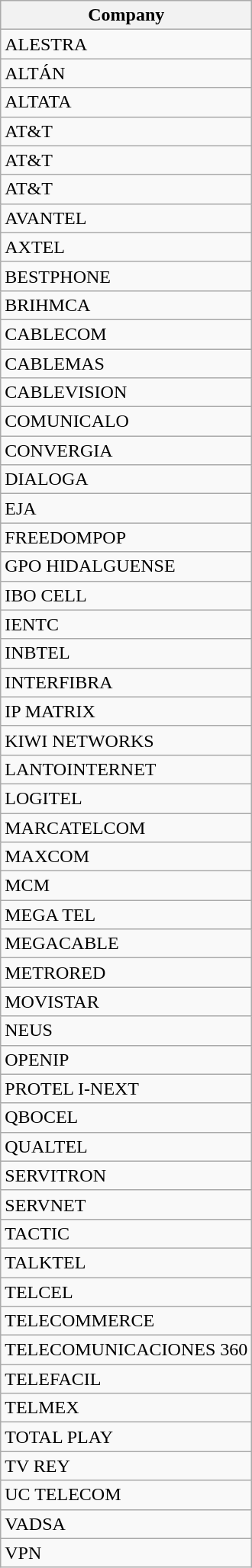<table class="wikitable">
<tr>
<th>Company</th>
</tr>
<tr>
<td>ALESTRA</td>
</tr>
<tr>
<td>ALTÁN</td>
</tr>
<tr>
<td>ALTATA</td>
</tr>
<tr>
<td>AT&T</td>
</tr>
<tr>
<td>AT&T</td>
</tr>
<tr>
<td>AT&T</td>
</tr>
<tr>
<td>AVANTEL</td>
</tr>
<tr>
<td>AXTEL</td>
</tr>
<tr>
<td>BESTPHONE</td>
</tr>
<tr>
<td>BRIHMCA</td>
</tr>
<tr>
<td>CABLECOM</td>
</tr>
<tr>
<td>CABLEMAS</td>
</tr>
<tr>
<td>CABLEVISION</td>
</tr>
<tr>
<td>COMUNICALO</td>
</tr>
<tr>
<td>CONVERGIA</td>
</tr>
<tr>
<td>DIALOGA</td>
</tr>
<tr>
<td>EJA</td>
</tr>
<tr>
<td>FREEDOMPOP</td>
</tr>
<tr>
<td>GPO HIDALGUENSE</td>
</tr>
<tr>
<td>IBO CELL</td>
</tr>
<tr>
<td>IENTC</td>
</tr>
<tr>
<td>INBTEL</td>
</tr>
<tr>
<td>INTERFIBRA</td>
</tr>
<tr>
<td>IP MATRIX</td>
</tr>
<tr>
<td>KIWI NETWORKS</td>
</tr>
<tr>
<td>LANTOINTERNET</td>
</tr>
<tr>
<td>LOGITEL</td>
</tr>
<tr>
<td>MARCATELCOM</td>
</tr>
<tr>
<td>MAXCOM</td>
</tr>
<tr>
<td>MCM</td>
</tr>
<tr>
<td>MEGA TEL</td>
</tr>
<tr>
<td>MEGACABLE</td>
</tr>
<tr>
<td>METRORED</td>
</tr>
<tr>
<td>MOVISTAR</td>
</tr>
<tr>
<td>NEUS</td>
</tr>
<tr>
<td>OPENIP</td>
</tr>
<tr>
<td>PROTEL I-NEXT</td>
</tr>
<tr>
<td>QBOCEL</td>
</tr>
<tr>
<td>QUALTEL</td>
</tr>
<tr>
<td>SERVITRON</td>
</tr>
<tr>
<td>SERVNET</td>
</tr>
<tr>
<td>TACTIC</td>
</tr>
<tr>
<td>TALKTEL</td>
</tr>
<tr>
<td>TELCEL</td>
</tr>
<tr>
<td>TELECOMMERCE</td>
</tr>
<tr>
<td>TELECOMUNICACIONES 360</td>
</tr>
<tr>
<td>TELEFACIL</td>
</tr>
<tr>
<td>TELMEX</td>
</tr>
<tr>
<td>TOTAL PLAY</td>
</tr>
<tr>
<td>TV REY</td>
</tr>
<tr>
<td>UC TELECOM</td>
</tr>
<tr>
<td>VADSA</td>
</tr>
<tr>
<td>VPN</td>
</tr>
</table>
